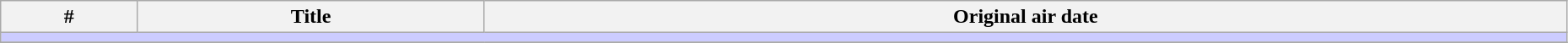<table class="wikitable" width="98%">
<tr>
<th>#</th>
<th>Title</th>
<th>Original air date</th>
</tr>
<tr>
<td colspan="5" bgcolor="#CCF"></td>
</tr>
<tr>
</tr>
</table>
